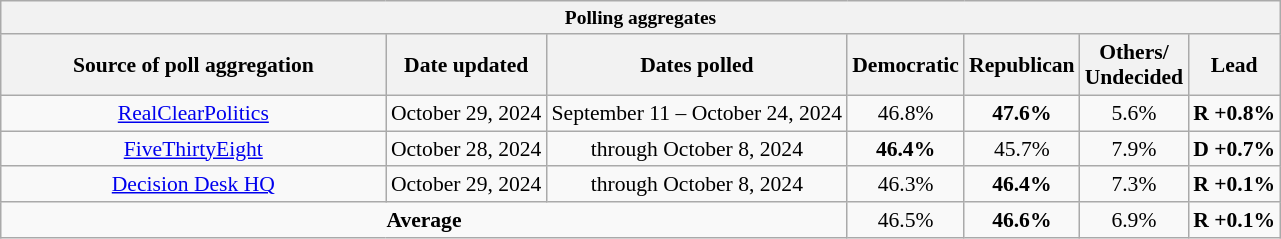<table class="wikitable" style="font-size:90%; text-align:center">
<tr valign=bottom style="font-size:90%;">
<th colspan="7">Polling aggregates</th>
</tr>
<tr>
<th style="width:250px;">Source of poll aggregation</th>
<th>Date updated</th>
<th>Dates polled</th>
<th>Democratic</th>
<th>Republican</th>
<th>Others/<br>Undecided<br></th>
<th>Lead</th>
</tr>
<tr>
<td><a href='#'>RealClearPolitics</a></td>
<td>October 29, 2024</td>
<td>September 11 – October 24, 2024</td>
<td>46.8%</td>
<td><strong>47.6%</strong></td>
<td>5.6%</td>
<td><strong>R +0.8%</strong></td>
</tr>
<tr>
<td><a href='#'>FiveThirtyEight</a></td>
<td>October 28, 2024</td>
<td>through October 8, 2024</td>
<td><strong>46.4%</strong></td>
<td>45.7%</td>
<td>7.9%</td>
<td><strong>D +0.7%</strong></td>
</tr>
<tr>
<td><a href='#'>Decision Desk HQ</a></td>
<td>October 29, 2024</td>
<td>through October 8, 2024</td>
<td>46.3%</td>
<td><strong>46.4%</strong></td>
<td>7.3%</td>
<td><strong>R +0.1%</strong></td>
</tr>
<tr>
<td colspan="3"><strong>Average</strong></td>
<td>46.5%</td>
<td><strong>46.6%</strong></td>
<td>6.9%</td>
<td><strong>R +0.1%</strong></td>
</tr>
</table>
